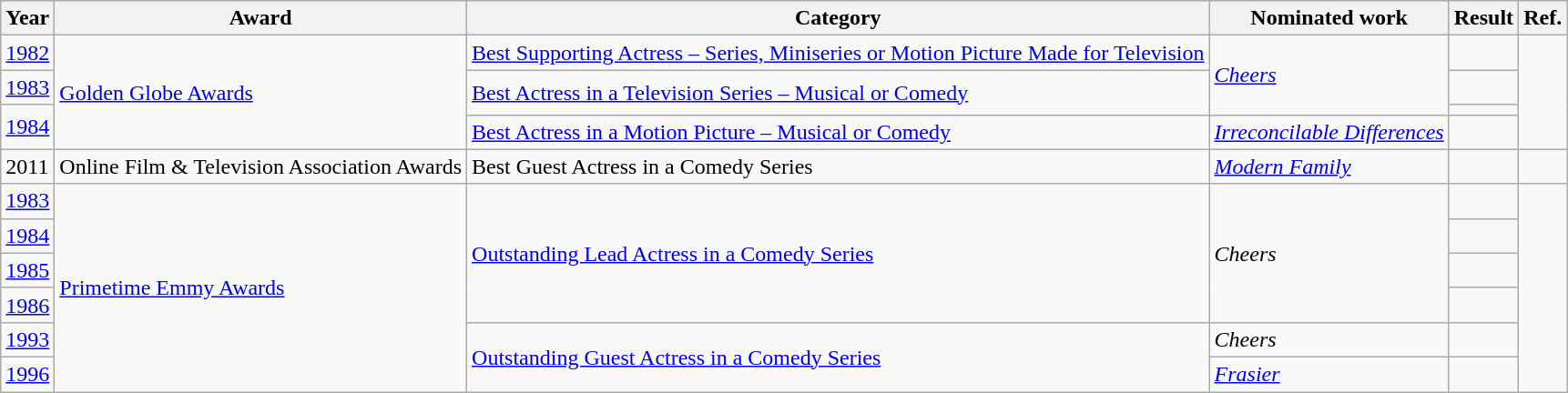<table class="wikitable sortable">
<tr>
<th>Year</th>
<th>Award</th>
<th>Category</th>
<th>Nominated work</th>
<th>Result</th>
<th>Ref.</th>
</tr>
<tr>
<td><a href='#'>1982</a></td>
<td rowspan="4"><a href='#'>Golden Globe Awards</a></td>
<td><a href='#'>Best Supporting Actress – Series, Miniseries or Motion Picture Made for Television</a></td>
<td rowspan="3"><em><a href='#'>Cheers</a></em></td>
<td></td>
<td align="center" rowspan="4"></td>
</tr>
<tr>
<td><a href='#'>1983</a></td>
<td rowspan="2"><a href='#'>Best Actress in a Television Series – Musical or Comedy</a></td>
<td></td>
</tr>
<tr>
<td rowspan="2"><a href='#'>1984</a></td>
<td></td>
</tr>
<tr>
<td><a href='#'>Best Actress in a Motion Picture – Musical or Comedy</a></td>
<td><em><a href='#'>Irreconcilable Differences</a></em></td>
<td></td>
</tr>
<tr>
<td>2011</td>
<td>Online Film & Television Association Awards</td>
<td>Best Guest Actress in a Comedy Series</td>
<td><em><a href='#'>Modern Family</a></em></td>
<td></td>
<td align="center"></td>
</tr>
<tr>
<td><a href='#'>1983</a></td>
<td rowspan="6"><a href='#'>Primetime Emmy Awards</a></td>
<td rowspan="4"><a href='#'>Outstanding Lead Actress in a Comedy Series</a></td>
<td rowspan="4"><em>Cheers</em></td>
<td></td>
<td align="center" rowspan="6"></td>
</tr>
<tr>
<td><a href='#'>1984</a></td>
<td></td>
</tr>
<tr>
<td><a href='#'>1985</a></td>
<td></td>
</tr>
<tr>
<td><a href='#'>1986</a></td>
<td></td>
</tr>
<tr>
<td><a href='#'>1993</a></td>
<td rowspan="2"><a href='#'>Outstanding Guest Actress in a Comedy Series</a></td>
<td><em>Cheers</em> </td>
<td></td>
</tr>
<tr>
<td><a href='#'>1996</a></td>
<td><em><a href='#'>Frasier</a></em> </td>
<td></td>
</tr>
</table>
